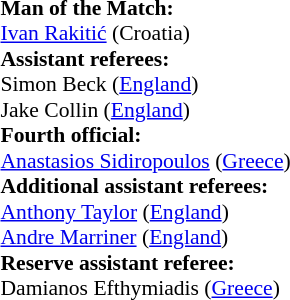<table style="width:100%; font-size:90%;">
<tr>
<td><br><strong>Man of the Match:</strong>
<br><a href='#'>Ivan Rakitić</a> (Croatia)<br><strong>Assistant referees:</strong>
<br>Simon Beck (<a href='#'>England</a>)
<br>Jake Collin (<a href='#'>England</a>)
<br><strong>Fourth official:</strong>
<br><a href='#'>Anastasios Sidiropoulos</a> (<a href='#'>Greece</a>)
<br><strong>Additional assistant referees:</strong>
<br><a href='#'>Anthony Taylor</a> (<a href='#'>England</a>)
<br><a href='#'>Andre Marriner</a> (<a href='#'>England</a>)
<br><strong>Reserve assistant referee:</strong>
<br>Damianos Efthymiadis (<a href='#'>Greece</a>)</td>
</tr>
</table>
